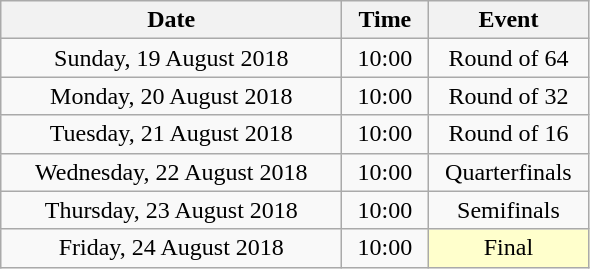<table class = "wikitable" style="text-align:center;">
<tr>
<th width=220>Date</th>
<th width=50>Time</th>
<th width=100>Event</th>
</tr>
<tr>
<td>Sunday, 19 August 2018</td>
<td>10:00</td>
<td>Round of 64</td>
</tr>
<tr>
<td>Monday, 20 August 2018</td>
<td>10:00</td>
<td>Round of 32</td>
</tr>
<tr>
<td>Tuesday, 21 August 2018</td>
<td>10:00</td>
<td>Round of 16</td>
</tr>
<tr>
<td>Wednesday, 22 August 2018</td>
<td>10:00</td>
<td>Quarterfinals</td>
</tr>
<tr>
<td>Thursday, 23 August 2018</td>
<td>10:00</td>
<td>Semifinals</td>
</tr>
<tr>
<td>Friday, 24 August 2018</td>
<td>10:00</td>
<td bgcolor=ffffcc>Final</td>
</tr>
</table>
